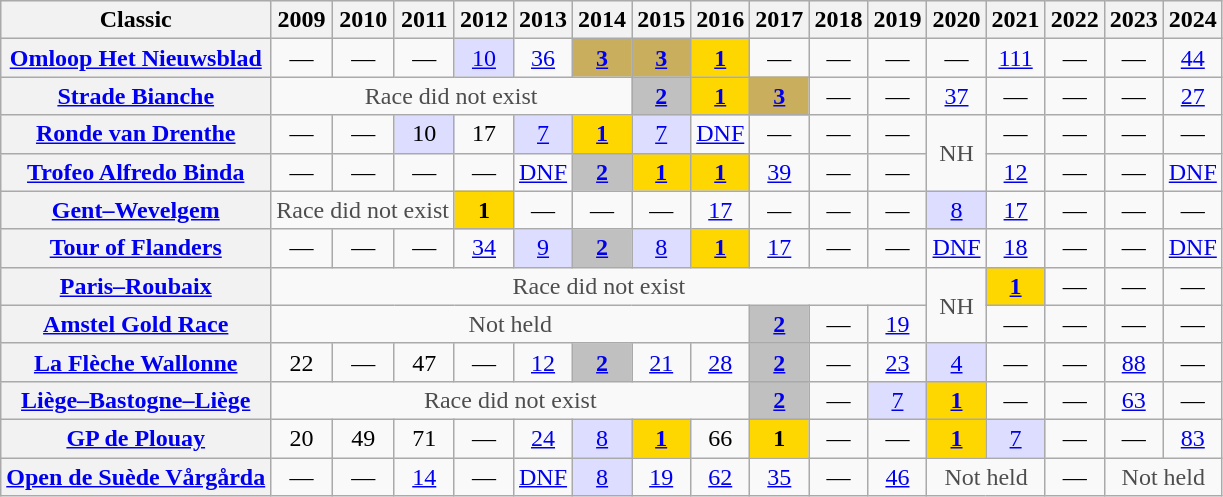<table class="wikitable plainrowheaders">
<tr style="background:#eee;">
<th>Classic</th>
<th>2009</th>
<th>2010</th>
<th>2011</th>
<th>2012</th>
<th>2013</th>
<th>2014</th>
<th>2015</th>
<th>2016</th>
<th>2017</th>
<th>2018</th>
<th>2019</th>
<th>2020</th>
<th>2021</th>
<th>2022</th>
<th>2023</th>
<th>2024</th>
</tr>
<tr style="text-align:center;">
<th scope="row"><a href='#'>Omloop Het Nieuwsblad</a></th>
<td>—</td>
<td>—</td>
<td>—</td>
<td style="background:#ddf;"><a href='#'>10</a></td>
<td><a href='#'>36</a></td>
<td style="background:#C9AE5D;"><a href='#'><strong>3</strong></a></td>
<td style="background:#C9AE5D;"><a href='#'><strong>3</strong></a></td>
<td style="background:gold;"><a href='#'><strong>1</strong></a></td>
<td>—</td>
<td>—</td>
<td>—</td>
<td>—</td>
<td><a href='#'>111</a></td>
<td>—</td>
<td>—</td>
<td><a href='#'>44</a></td>
</tr>
<tr style="text-align:center;">
<th scope="row"><a href='#'>Strade Bianche</a></th>
<td style="color:#4d4d4d;" colspan=6>Race did not exist</td>
<td style="background:silver;"><a href='#'><strong>2</strong></a></td>
<td style="background:gold;"><a href='#'><strong>1</strong></a></td>
<td style="background:#C9AE5D;"><a href='#'><strong>3</strong></a></td>
<td>—</td>
<td>—</td>
<td><a href='#'>37</a></td>
<td>—</td>
<td>—</td>
<td>—</td>
<td><a href='#'>27</a></td>
</tr>
<tr style="text-align:center;">
<th scope="row"><a href='#'>Ronde van Drenthe</a></th>
<td>—</td>
<td>—</td>
<td style="background:#ddf;">10</td>
<td>17</td>
<td style="background:#ddf;"><a href='#'>7</a></td>
<td style="background:gold;"><a href='#'><strong>1</strong></a></td>
<td style="background:#ddf;"><a href='#'>7</a></td>
<td><a href='#'>DNF</a></td>
<td>—</td>
<td>—</td>
<td>—</td>
<td style="color:#4d4d4d;" rowspan=2>NH</td>
<td>—</td>
<td>—</td>
<td>—</td>
<td>—</td>
</tr>
<tr style="text-align:center;">
<th scope="row"><a href='#'>Trofeo Alfredo Binda</a></th>
<td>—</td>
<td>—</td>
<td>—</td>
<td>—</td>
<td><a href='#'>DNF</a></td>
<td style="background:silver;"><a href='#'><strong>2</strong></a></td>
<td style="background:gold;"><a href='#'><strong>1</strong></a></td>
<td style="background:gold;"><a href='#'><strong>1</strong></a></td>
<td><a href='#'>39</a></td>
<td>—</td>
<td>—</td>
<td><a href='#'>12</a></td>
<td>—</td>
<td>—</td>
<td><a href='#'>DNF</a></td>
</tr>
<tr style="text-align:center;">
<th scope="row"><a href='#'>Gent–Wevelgem</a></th>
<td style="color:#4d4d4d;" colspan=3>Race did not exist</td>
<th style="background:gold;">1</th>
<td>—</td>
<td>—</td>
<td>—</td>
<td><a href='#'>17</a></td>
<td>—</td>
<td>—</td>
<td>—</td>
<td style="background:#ddf;"><a href='#'>8</a></td>
<td><a href='#'>17</a></td>
<td>—</td>
<td>—</td>
<td>—</td>
</tr>
<tr style="text-align:center;">
<th scope="row"><a href='#'>Tour of Flanders</a></th>
<td>—</td>
<td>—</td>
<td>—</td>
<td><a href='#'>34</a></td>
<td style="background:#ddf;"><a href='#'>9</a></td>
<td style="background:silver;"><a href='#'><strong>2</strong></a></td>
<td style="background:#ddf;"><a href='#'>8</a></td>
<td style="background:gold;"><a href='#'><strong>1</strong></a></td>
<td><a href='#'>17</a></td>
<td>—</td>
<td>—</td>
<td><a href='#'>DNF</a></td>
<td><a href='#'>18</a></td>
<td>—</td>
<td>—</td>
<td><a href='#'>DNF</a></td>
</tr>
<tr style="text-align:center;">
<th scope="row"><a href='#'>Paris–Roubaix</a></th>
<td style="color:#4d4d4d;" colspan=11>Race did not exist</td>
<td style="color:#4d4d4d;" rowspan=2>NH</td>
<td style="background:gold;"><a href='#'><strong>1</strong></a></td>
<td>—</td>
<td>—</td>
<td>—</td>
</tr>
<tr style="text-align:center;">
<th scope="row"><a href='#'>Amstel Gold Race</a></th>
<td style="color:#4d4d4d;" colspan=8>Not held</td>
<td style="background:silver;"><a href='#'><strong>2</strong></a></td>
<td>—</td>
<td><a href='#'>19</a></td>
<td>—</td>
<td>—</td>
<td>—</td>
<td>—</td>
</tr>
<tr style="text-align:center;">
<th scope="row"><a href='#'>La Flèche Wallonne</a></th>
<td>22</td>
<td>—</td>
<td>47</td>
<td>—</td>
<td><a href='#'>12</a></td>
<td style="background:silver;"><a href='#'><strong>2</strong></a></td>
<td><a href='#'>21</a></td>
<td><a href='#'>28</a></td>
<td style="background:silver;"><a href='#'><strong>2</strong></a></td>
<td>—</td>
<td><a href='#'>23</a></td>
<td style="background:#ddf;"><a href='#'>4</a></td>
<td>—</td>
<td>—</td>
<td><a href='#'>88</a></td>
<td>—</td>
</tr>
<tr style="text-align:center;">
<th scope="row"><a href='#'>Liège–Bastogne–Liège</a></th>
<td style="color:#4d4d4d;" colspan=8>Race did not exist</td>
<td style="background:silver;"><a href='#'><strong>2</strong></a></td>
<td>—</td>
<td style="background:#ddf;"><a href='#'>7</a></td>
<td style="background:gold;"><a href='#'><strong>1</strong></a></td>
<td>—</td>
<td>—</td>
<td><a href='#'>63</a></td>
<td>—</td>
</tr>
<tr style="text-align:center;">
<th scope="row"><a href='#'>GP de Plouay</a></th>
<td>20</td>
<td>49</td>
<td>71</td>
<td>—</td>
<td><a href='#'>24</a></td>
<td style="background:#ddf;"><a href='#'>8</a></td>
<td style="background:gold;"><a href='#'><strong>1</strong></a></td>
<td>66</td>
<th style="background:gold;"><strong>1</strong></th>
<td>—</td>
<td>—</td>
<td style="background:gold;"><a href='#'><strong>1</strong></a></td>
<td style="background:#ddf;"><a href='#'>7</a></td>
<td>—</td>
<td>—</td>
<td><a href='#'>83</a></td>
</tr>
<tr style="text-align:center;">
<th scope="row"><a href='#'>Open de Suède Vårgårda</a></th>
<td>—</td>
<td>—</td>
<td><a href='#'>14</a></td>
<td>—</td>
<td><a href='#'>DNF</a></td>
<td style="background:#ddf;"><a href='#'>8</a></td>
<td><a href='#'>19</a></td>
<td><a href='#'>62</a></td>
<td><a href='#'>35</a></td>
<td>—</td>
<td><a href='#'>46</a></td>
<td style="color:#4d4d4d;" colspan=2>Not held</td>
<td>—</td>
<td style="color:#4d4d4d;" colspan=2>Not held</td>
</tr>
</table>
